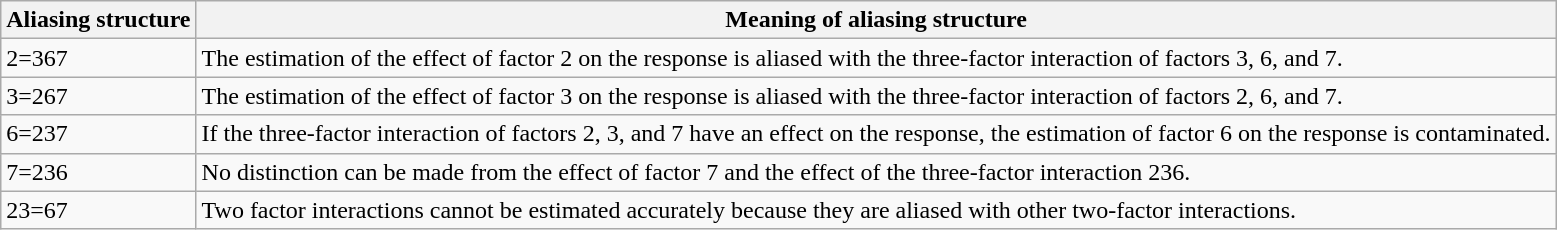<table class="wikitable">
<tr>
<th>Aliasing structure</th>
<th>Meaning of aliasing structure</th>
</tr>
<tr>
<td>2=367</td>
<td>The estimation of the effect of factor 2 on the response is aliased with the three-factor interaction of factors 3, 6, and 7.</td>
</tr>
<tr>
<td>3=267</td>
<td>The estimation of the effect of factor 3 on the response is aliased with the three-factor interaction of factors 2, 6, and 7.</td>
</tr>
<tr>
<td>6=237</td>
<td>If the three-factor interaction of factors 2, 3, and 7 have an effect on the response, the estimation of factor 6 on the response is contaminated.</td>
</tr>
<tr>
<td>7=236</td>
<td>No distinction can be made from the effect of factor 7 and the effect of the three-factor interaction 236.</td>
</tr>
<tr>
<td>23=67</td>
<td>Two factor interactions cannot be estimated accurately because they are aliased with other two-factor interactions.</td>
</tr>
</table>
